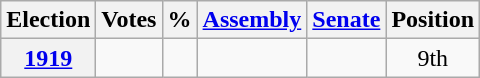<table class="wikitable" style="text-align:center">
<tr>
<th>Election</th>
<th><strong>Votes</strong></th>
<th>%</th>
<th><a href='#'>Assembly</a></th>
<th><a href='#'>Senate</a></th>
<th><strong>Position</strong></th>
</tr>
<tr>
<th><a href='#'>1919</a></th>
<td></td>
<td></td>
<td></td>
<td></td>
<td>9th</td>
</tr>
</table>
